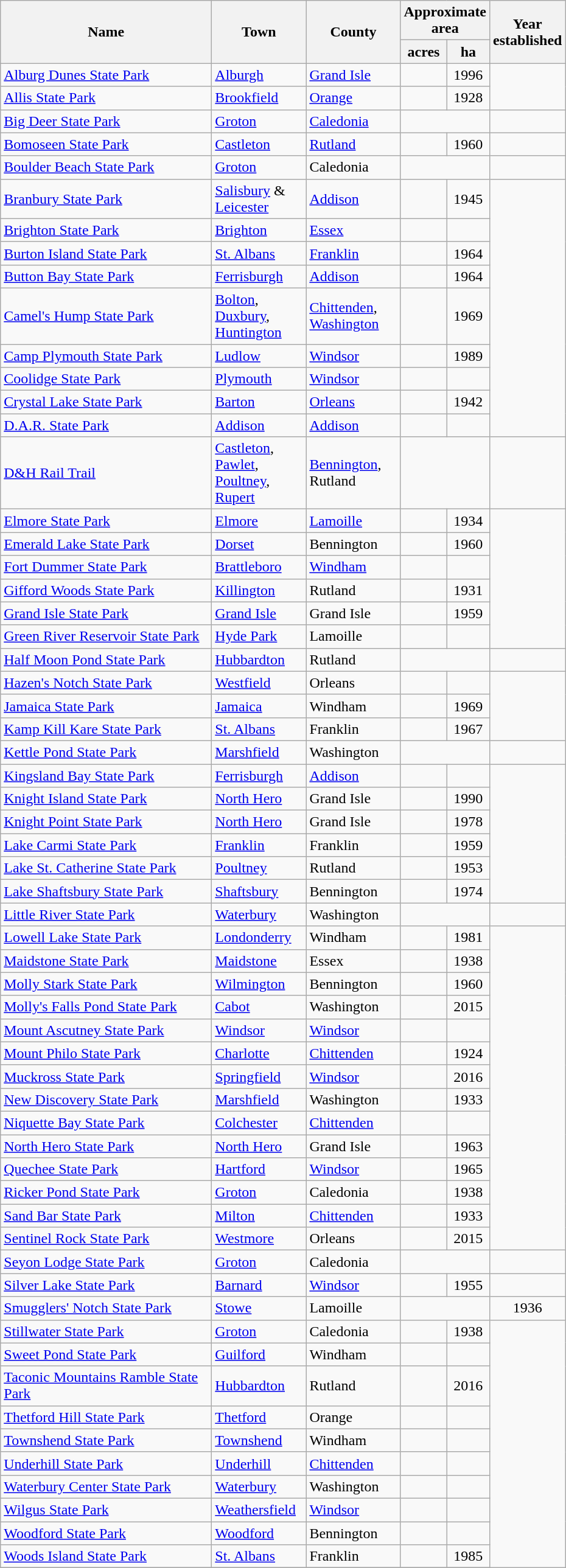<table class="wikitable sortable">
<tr>
<th style="width: 14em;" rowspan=2>Name</th>
<th style="width: 6em;" rowspan=2>Town</th>
<th style="width: 6em;" rowspan=2>County</th>
<th colspan=2>Approximate area</th>
<th scope="col" style="width: 3em;" rowspan=2>Year established</th>
</tr>
<tr>
<th style="width: 2em;">acres</th>
<th style="width: 2em;">ha</th>
</tr>
<tr>
<td><a href='#'>Alburg Dunes State Park</a></td>
<td><a href='#'>Alburgh</a></td>
<td><a href='#'>Grand Isle</a></td>
<td></td>
<td style="text-align: center;">1996</td>
</tr>
<tr>
<td><a href='#'>Allis State Park</a></td>
<td><a href='#'>Brookfield</a></td>
<td><a href='#'>Orange</a></td>
<td></td>
<td style="text-align: center;">1928</td>
</tr>
<tr>
<td><a href='#'>Big Deer State Park</a></td>
<td><a href='#'>Groton</a></td>
<td><a href='#'>Caledonia</a></td>
<td colspan=2></td>
<td></td>
</tr>
<tr>
<td><a href='#'>Bomoseen State Park</a></td>
<td><a href='#'>Castleton</a></td>
<td><a href='#'>Rutland</a></td>
<td></td>
<td style="text-align: center;">1960</td>
</tr>
<tr>
<td><a href='#'>Boulder Beach State Park</a></td>
<td><a href='#'>Groton</a></td>
<td>Caledonia</td>
<td colspan=2></td>
<td></td>
</tr>
<tr>
<td><a href='#'>Branbury State Park</a></td>
<td><a href='#'>Salisbury</a> & <a href='#'>Leicester</a></td>
<td><a href='#'>Addison</a></td>
<td></td>
<td style="text-align: center;">1945</td>
</tr>
<tr>
<td><a href='#'>Brighton State Park</a></td>
<td><a href='#'>Brighton</a></td>
<td><a href='#'>Essex</a></td>
<td></td>
<td></td>
</tr>
<tr>
<td><a href='#'>Burton Island State Park</a></td>
<td><a href='#'>St. Albans</a></td>
<td><a href='#'>Franklin</a></td>
<td></td>
<td style="text-align: center;">1964</td>
</tr>
<tr>
<td><a href='#'>Button Bay State Park</a></td>
<td><a href='#'>Ferrisburgh</a></td>
<td><a href='#'>Addison</a></td>
<td></td>
<td style="text-align: center;">1964</td>
</tr>
<tr>
<td><a href='#'>Camel's Hump State Park</a></td>
<td><a href='#'>Bolton</a>, <a href='#'>Duxbury</a>, <a href='#'>Huntington</a></td>
<td><a href='#'>Chittenden</a>, <a href='#'>Washington</a></td>
<td></td>
<td style="text-align: center;">1969</td>
</tr>
<tr>
<td><a href='#'>Camp Plymouth State Park</a></td>
<td><a href='#'>Ludlow</a></td>
<td><a href='#'>Windsor</a></td>
<td></td>
<td style="text-align: center;">1989</td>
</tr>
<tr>
<td><a href='#'>Coolidge State Park</a></td>
<td><a href='#'>Plymouth</a></td>
<td><a href='#'>Windsor</a></td>
<td></td>
<td></td>
</tr>
<tr>
<td><a href='#'>Crystal Lake State Park</a></td>
<td><a href='#'>Barton</a></td>
<td><a href='#'>Orleans</a></td>
<td></td>
<td style="text-align: center;">1942</td>
</tr>
<tr>
<td><a href='#'>D.A.R. State Park</a></td>
<td><a href='#'>Addison</a></td>
<td><a href='#'>Addison</a></td>
<td></td>
<td></td>
</tr>
<tr>
<td><a href='#'>D&H Rail Trail</a></td>
<td><a href='#'>Castleton</a>, <a href='#'>Pawlet</a>, <a href='#'>Poultney</a>, <a href='#'>Rupert</a></td>
<td><a href='#'>Bennington</a>, Rutland</td>
<td colspan=2></td>
<td></td>
</tr>
<tr>
<td><a href='#'>Elmore State Park</a></td>
<td><a href='#'>Elmore</a></td>
<td><a href='#'>Lamoille</a></td>
<td></td>
<td style="text-align: center;">1934</td>
</tr>
<tr>
<td><a href='#'>Emerald Lake State Park</a></td>
<td><a href='#'>Dorset</a></td>
<td>Bennington</td>
<td></td>
<td style="text-align: center;">1960</td>
</tr>
<tr>
<td><a href='#'>Fort Dummer State Park</a></td>
<td><a href='#'>Brattleboro</a></td>
<td><a href='#'>Windham</a></td>
<td></td>
<td></td>
</tr>
<tr>
<td><a href='#'>Gifford Woods State Park</a></td>
<td><a href='#'>Killington</a></td>
<td>Rutland</td>
<td></td>
<td style="text-align: center;">1931</td>
</tr>
<tr>
<td><a href='#'>Grand Isle State Park</a></td>
<td><a href='#'>Grand Isle</a></td>
<td>Grand Isle</td>
<td></td>
<td style="text-align: center;">1959</td>
</tr>
<tr>
<td><a href='#'>Green River Reservoir State Park</a></td>
<td><a href='#'>Hyde Park</a></td>
<td>Lamoille</td>
<td></td>
<td></td>
</tr>
<tr>
<td><a href='#'>Half Moon Pond State Park</a></td>
<td><a href='#'>Hubbardton</a></td>
<td>Rutland</td>
<td colspan=2></td>
<td></td>
</tr>
<tr>
<td><a href='#'>Hazen's Notch State Park</a></td>
<td><a href='#'>Westfield</a></td>
<td>Orleans</td>
<td></td>
<td></td>
</tr>
<tr>
<td><a href='#'>Jamaica State Park</a></td>
<td><a href='#'>Jamaica</a></td>
<td>Windham</td>
<td></td>
<td style="text-align: center;">1969</td>
</tr>
<tr>
<td><a href='#'>Kamp Kill Kare State Park</a></td>
<td><a href='#'>St. Albans</a></td>
<td>Franklin</td>
<td></td>
<td style="text-align: center;">1967</td>
</tr>
<tr>
<td><a href='#'>Kettle Pond State Park</a></td>
<td><a href='#'>Marshfield</a></td>
<td>Washington</td>
<td colspan=2></td>
<td></td>
</tr>
<tr>
<td><a href='#'>Kingsland Bay State Park</a></td>
<td><a href='#'>Ferrisburgh</a></td>
<td><a href='#'>Addison</a></td>
<td></td>
<td></td>
</tr>
<tr>
<td><a href='#'>Knight Island State Park</a></td>
<td><a href='#'>North Hero</a></td>
<td>Grand Isle</td>
<td></td>
<td style="text-align: center;">1990</td>
</tr>
<tr>
<td><a href='#'>Knight Point State Park</a></td>
<td><a href='#'>North Hero</a></td>
<td>Grand Isle</td>
<td></td>
<td style="text-align: center;">1978</td>
</tr>
<tr>
<td><a href='#'>Lake Carmi State Park</a></td>
<td><a href='#'>Franklin</a></td>
<td>Franklin</td>
<td></td>
<td style="text-align: center;">1959</td>
</tr>
<tr>
<td><a href='#'>Lake St. Catherine State Park</a></td>
<td><a href='#'>Poultney</a></td>
<td>Rutland</td>
<td></td>
<td style="text-align: center;">1953</td>
</tr>
<tr>
<td><a href='#'>Lake Shaftsbury State Park</a></td>
<td><a href='#'>Shaftsbury</a></td>
<td>Bennington</td>
<td></td>
<td style="text-align: center;">1974</td>
</tr>
<tr>
<td><a href='#'>Little River State Park</a></td>
<td><a href='#'>Waterbury</a></td>
<td>Washington</td>
<td colspan=2></td>
<td></td>
</tr>
<tr>
<td><a href='#'>Lowell Lake State Park</a></td>
<td><a href='#'>Londonderry</a></td>
<td>Windham</td>
<td></td>
<td style="text-align: center;">1981</td>
</tr>
<tr>
<td><a href='#'>Maidstone State Park</a></td>
<td><a href='#'>Maidstone</a></td>
<td>Essex</td>
<td></td>
<td style="text-align: center;">1938</td>
</tr>
<tr>
<td><a href='#'>Molly Stark State Park</a></td>
<td><a href='#'>Wilmington</a></td>
<td>Bennington</td>
<td></td>
<td style="text-align: center;">1960</td>
</tr>
<tr>
<td><a href='#'>Molly's Falls Pond State Park</a></td>
<td><a href='#'>Cabot</a></td>
<td>Washington</td>
<td></td>
<td style="text-align: center;">2015</td>
</tr>
<tr>
<td><a href='#'>Mount Ascutney State Park</a></td>
<td><a href='#'>Windsor</a></td>
<td><a href='#'>Windsor</a></td>
<td></td>
<td></td>
</tr>
<tr>
<td><a href='#'>Mount Philo State Park</a></td>
<td><a href='#'>Charlotte</a></td>
<td><a href='#'>Chittenden</a></td>
<td></td>
<td style="text-align: center;">1924</td>
</tr>
<tr>
<td><a href='#'>Muckross State Park</a></td>
<td><a href='#'>Springfield</a></td>
<td><a href='#'>Windsor</a></td>
<td></td>
<td style="text-align: center;">2016</td>
</tr>
<tr>
<td><a href='#'>New Discovery State Park</a></td>
<td><a href='#'>Marshfield</a></td>
<td>Washington</td>
<td></td>
<td style="text-align: center;">1933</td>
</tr>
<tr>
<td><a href='#'>Niquette Bay State Park</a></td>
<td><a href='#'>Colchester</a></td>
<td><a href='#'>Chittenden</a></td>
<td></td>
<td></td>
</tr>
<tr>
<td><a href='#'>North Hero State Park</a></td>
<td><a href='#'>North Hero</a></td>
<td>Grand Isle</td>
<td></td>
<td style="text-align: center;">1963</td>
</tr>
<tr>
<td><a href='#'>Quechee State Park</a></td>
<td><a href='#'>Hartford</a></td>
<td><a href='#'>Windsor</a></td>
<td></td>
<td style="text-align: center;">1965</td>
</tr>
<tr>
<td><a href='#'>Ricker Pond State Park</a></td>
<td><a href='#'>Groton</a></td>
<td>Caledonia</td>
<td></td>
<td style="text-align: center;">1938</td>
</tr>
<tr>
<td><a href='#'>Sand Bar State Park</a></td>
<td><a href='#'>Milton</a></td>
<td><a href='#'>Chittenden</a></td>
<td></td>
<td style="text-align: center;">1933</td>
</tr>
<tr>
<td><a href='#'>Sentinel Rock State Park</a></td>
<td><a href='#'>Westmore</a></td>
<td>Orleans</td>
<td></td>
<td style="text-align: center;">2015</td>
</tr>
<tr>
<td><a href='#'>Seyon Lodge State Park</a></td>
<td><a href='#'>Groton</a></td>
<td>Caledonia</td>
<td colspan=2></td>
<td></td>
</tr>
<tr>
<td><a href='#'>Silver Lake State Park</a></td>
<td><a href='#'>Barnard</a></td>
<td><a href='#'>Windsor</a></td>
<td></td>
<td style="text-align: center;">1955</td>
</tr>
<tr>
<td><a href='#'>Smugglers' Notch State Park</a></td>
<td><a href='#'>Stowe</a></td>
<td>Lamoille</td>
<td colspan=2></td>
<td style="text-align: center;">1936</td>
</tr>
<tr>
<td><a href='#'>Stillwater State Park</a></td>
<td><a href='#'>Groton</a></td>
<td>Caledonia</td>
<td></td>
<td style="text-align: center;">1938</td>
</tr>
<tr>
<td><a href='#'>Sweet Pond State Park</a></td>
<td><a href='#'>Guilford</a></td>
<td>Windham</td>
<td></td>
<td></td>
</tr>
<tr>
<td><a href='#'>Taconic Mountains Ramble State Park</a></td>
<td><a href='#'>Hubbardton</a></td>
<td>Rutland</td>
<td></td>
<td style="text-align: center;">2016</td>
</tr>
<tr>
<td><a href='#'>Thetford Hill State Park</a></td>
<td><a href='#'>Thetford</a></td>
<td>Orange</td>
<td></td>
<td></td>
</tr>
<tr>
<td><a href='#'>Townshend State Park</a></td>
<td><a href='#'>Townshend</a></td>
<td>Windham</td>
<td></td>
<td></td>
</tr>
<tr>
<td><a href='#'>Underhill State Park</a></td>
<td><a href='#'>Underhill</a></td>
<td><a href='#'>Chittenden</a></td>
<td></td>
<td></td>
</tr>
<tr>
<td><a href='#'>Waterbury Center State Park</a></td>
<td><a href='#'>Waterbury</a></td>
<td>Washington</td>
<td></td>
<td></td>
</tr>
<tr>
<td><a href='#'>Wilgus State Park</a></td>
<td><a href='#'>Weathersfield</a></td>
<td><a href='#'>Windsor</a></td>
<td></td>
<td></td>
</tr>
<tr>
<td><a href='#'>Woodford State Park</a></td>
<td><a href='#'>Woodford</a></td>
<td>Bennington</td>
<td></td>
<td></td>
</tr>
<tr>
<td><a href='#'>Woods Island State Park</a></td>
<td><a href='#'>St. Albans</a></td>
<td>Franklin</td>
<td></td>
<td style="text-align: center;">1985</td>
</tr>
<tr>
</tr>
</table>
